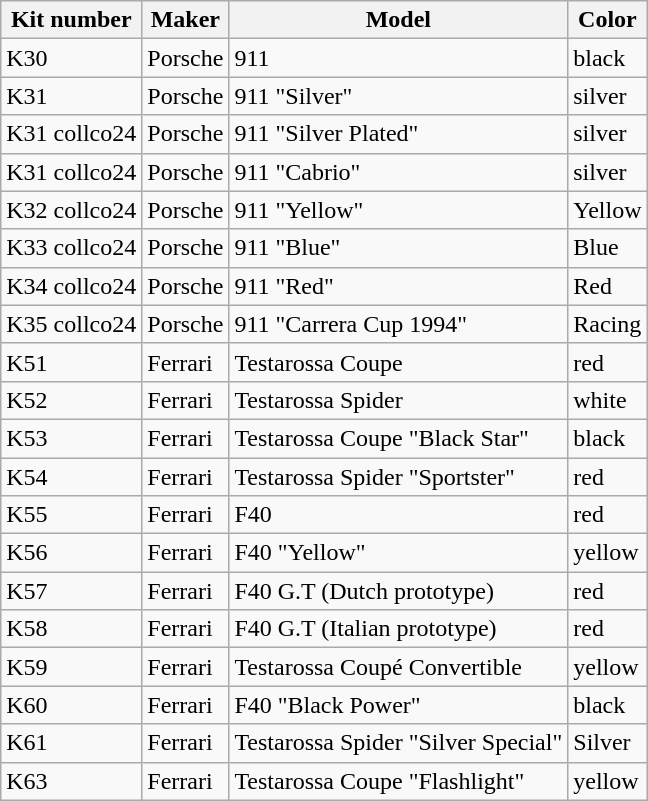<table class="wikitable">
<tr>
<th>Kit number</th>
<th>Maker</th>
<th>Model</th>
<th>Color</th>
</tr>
<tr>
<td>K30</td>
<td>Porsche</td>
<td>911</td>
<td>black</td>
</tr>
<tr>
<td>K31</td>
<td>Porsche</td>
<td>911 "Silver"</td>
<td>silver</td>
</tr>
<tr>
<td>K31 collco24</td>
<td>Porsche</td>
<td>911 "Silver Plated"</td>
<td>silver</td>
</tr>
<tr>
<td>K31 collco24</td>
<td>Porsche</td>
<td>911 "Cabrio"</td>
<td>silver</td>
</tr>
<tr>
<td>K32 collco24</td>
<td>Porsche</td>
<td>911 "Yellow"</td>
<td>Yellow</td>
</tr>
<tr>
<td>K33 collco24</td>
<td>Porsche</td>
<td>911 "Blue"</td>
<td>Blue</td>
</tr>
<tr>
<td>K34 collco24</td>
<td>Porsche</td>
<td>911 "Red"</td>
<td>Red</td>
</tr>
<tr>
<td>K35 collco24</td>
<td>Porsche</td>
<td>911 "Carrera Cup 1994"</td>
<td>Racing</td>
</tr>
<tr>
<td>K51</td>
<td>Ferrari</td>
<td>Testarossa Coupe</td>
<td>red</td>
</tr>
<tr>
<td>K52</td>
<td>Ferrari</td>
<td>Testarossa Spider</td>
<td>white</td>
</tr>
<tr>
<td>K53</td>
<td>Ferrari</td>
<td>Testarossa Coupe "Black Star"</td>
<td>black</td>
</tr>
<tr>
<td>K54</td>
<td>Ferrari</td>
<td>Testarossa Spider "Sportster"</td>
<td>red</td>
</tr>
<tr>
<td>K55</td>
<td>Ferrari</td>
<td>F40</td>
<td>red</td>
</tr>
<tr>
<td>K56</td>
<td>Ferrari</td>
<td>F40 "Yellow"</td>
<td>yellow</td>
</tr>
<tr>
<td>K57</td>
<td>Ferrari</td>
<td>F40 G.T (Dutch prototype)</td>
<td>red</td>
</tr>
<tr>
<td>K58</td>
<td>Ferrari</td>
<td>F40 G.T (Italian prototype)</td>
<td>red</td>
</tr>
<tr>
<td>K59</td>
<td>Ferrari</td>
<td>Testarossa Coupé Convertible</td>
<td>yellow</td>
</tr>
<tr>
<td>K60</td>
<td>Ferrari</td>
<td>F40 "Black Power"</td>
<td>black</td>
</tr>
<tr>
<td>K61</td>
<td>Ferrari</td>
<td>Testarossa Spider "Silver Special"</td>
<td>Silver</td>
</tr>
<tr>
<td>K63</td>
<td>Ferrari</td>
<td>Testarossa Coupe "Flashlight"</td>
<td>yellow</td>
</tr>
</table>
